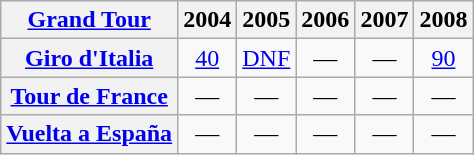<table class="wikitable plainrowheaders">
<tr>
<th scope="col"><a href='#'>Grand Tour</a></th>
<th scope="col">2004</th>
<th scope="col">2005</th>
<th scope="col">2006</th>
<th scope="col">2007</th>
<th scope="col">2008</th>
</tr>
<tr style="text-align:center;">
<th scope="row"> <a href='#'>Giro d'Italia</a></th>
<td><a href='#'>40</a></td>
<td><a href='#'>DNF</a></td>
<td>—</td>
<td>—</td>
<td><a href='#'>90</a></td>
</tr>
<tr style="text-align:center;">
<th scope="row"> <a href='#'>Tour de France</a></th>
<td>—</td>
<td>—</td>
<td>—</td>
<td>—</td>
<td>—</td>
</tr>
<tr style="text-align:center;">
<th scope="row"> <a href='#'>Vuelta a España</a></th>
<td>—</td>
<td>—</td>
<td>—</td>
<td>—</td>
<td>—</td>
</tr>
</table>
